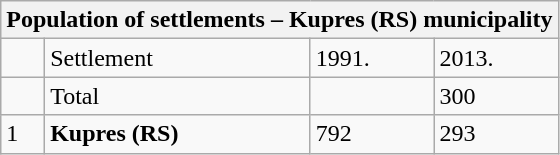<table class="wikitable">
<tr>
<th colspan="4">Population of settlements – Kupres (RS) municipality</th>
</tr>
<tr>
<td></td>
<td>Settlement</td>
<td>1991.</td>
<td>2013.</td>
</tr>
<tr>
<td></td>
<td>Total</td>
<td></td>
<td>300</td>
</tr>
<tr>
<td>1</td>
<td><strong>Kupres (RS)</strong></td>
<td>792</td>
<td>293</td>
</tr>
</table>
